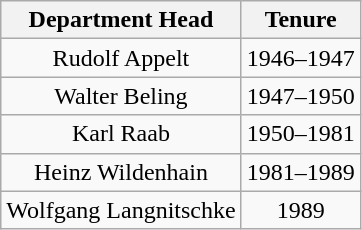<table class="wikitable" style="text-align: center;">
<tr>
<th>Department Head</th>
<th>Tenure</th>
</tr>
<tr>
<td>Rudolf Appelt</td>
<td>1946–1947</td>
</tr>
<tr>
<td>Walter Beling</td>
<td>1947–1950</td>
</tr>
<tr>
<td>Karl Raab</td>
<td>1950–1981</td>
</tr>
<tr>
<td>Heinz Wildenhain</td>
<td>1981–1989</td>
</tr>
<tr>
<td>Wolfgang Langnitschke</td>
<td>1989</td>
</tr>
</table>
